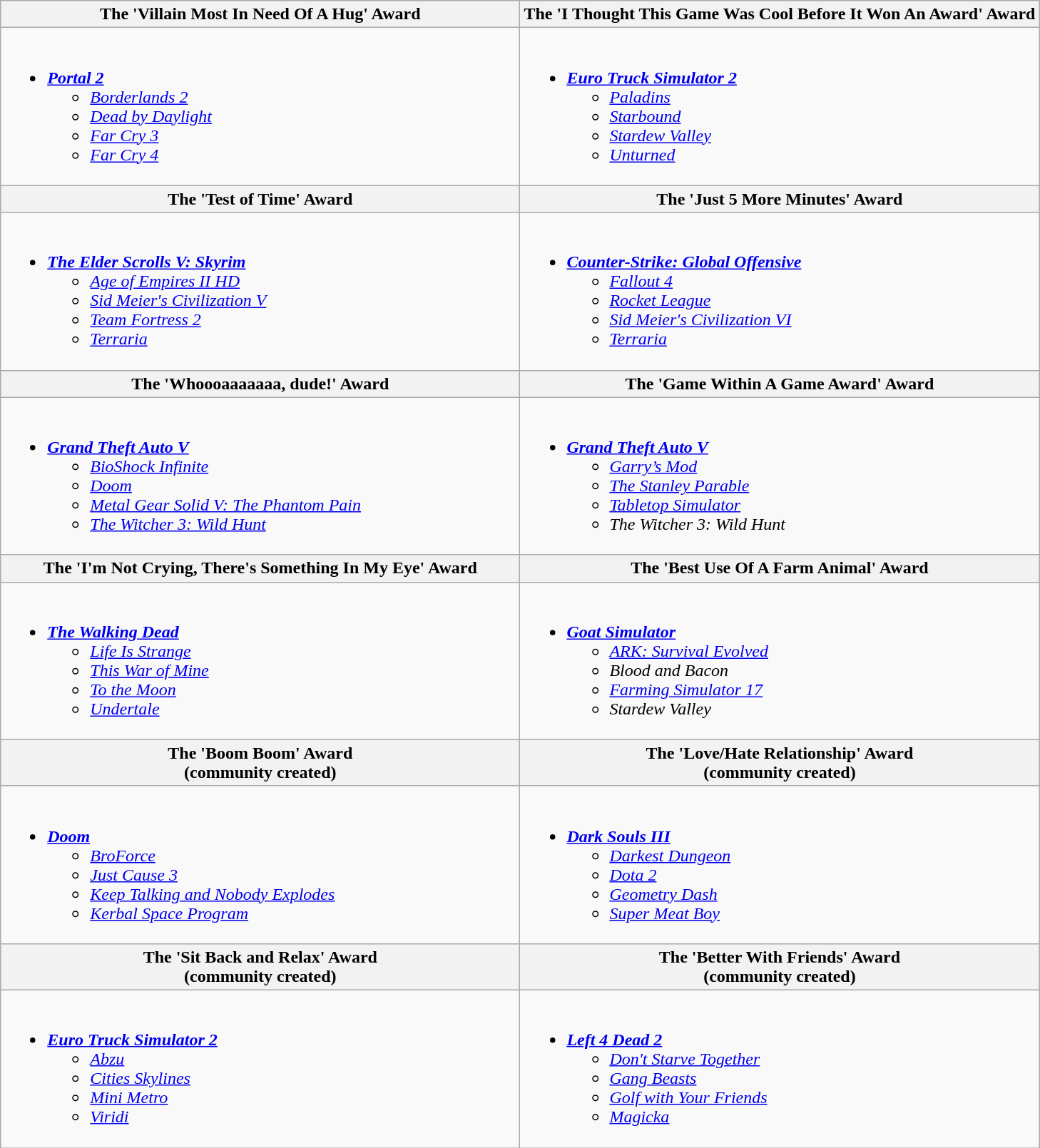<table class=wikitable>
<tr>
<th style="width:50%">The 'Villain Most In Need Of A Hug' Award</th>
<th style="width:50%">The 'I Thought This Game Was Cool Before It Won An Award' Award</th>
</tr>
<tr>
<td valign="top"><br><ul><li><strong><em><a href='#'>Portal 2</a></em></strong><ul><li><em><a href='#'>Borderlands 2</a></em></li><li><em><a href='#'>Dead by Daylight</a></em></li><li><em><a href='#'>Far Cry 3</a></em></li><li><em><a href='#'>Far Cry 4</a></em></li></ul></li></ul></td>
<td valign="top"><br><ul><li><strong><em><a href='#'>Euro Truck Simulator 2</a></em></strong><ul><li><em><a href='#'>Paladins</a></em></li><li><em><a href='#'>Starbound</a></em></li><li><em><a href='#'>Stardew Valley</a></em></li><li><em><a href='#'>Unturned</a></em></li></ul></li></ul></td>
</tr>
<tr>
<th style="width:50%">The 'Test of Time' Award</th>
<th style="width:50%">The 'Just 5 More Minutes' Award</th>
</tr>
<tr>
<td valign="top"><br><ul><li><strong><em><a href='#'>The Elder Scrolls V: Skyrim</a></em></strong><ul><li><em><a href='#'>Age of Empires II HD</a></em></li><li><em><a href='#'>Sid Meier's Civilization V</a></em></li><li><em><a href='#'>Team Fortress 2</a></em></li><li><em><a href='#'>Terraria</a></em></li></ul></li></ul></td>
<td valign="top"><br><ul><li><strong><em><a href='#'>Counter-Strike: Global Offensive</a></em></strong><ul><li><em><a href='#'>Fallout 4</a></em></li><li><em><a href='#'>Rocket League</a></em></li><li><em><a href='#'>Sid Meier's Civilization VI</a></em></li><li><em><a href='#'>Terraria</a></em></li></ul></li></ul></td>
</tr>
<tr>
<th style="width:50%">The 'Whoooaaaaaaa, dude!' Award</th>
<th style="width:50%">The 'Game Within A Game Award' Award</th>
</tr>
<tr>
<td valign="top"><br><ul><li><strong><em><a href='#'>Grand Theft Auto V</a></em></strong><ul><li><em><a href='#'>BioShock Infinite</a></em></li><li><em><a href='#'>Doom</a></em></li><li><em><a href='#'>Metal Gear Solid V: The Phantom Pain</a></em></li><li><em><a href='#'>The Witcher 3: Wild Hunt</a></em></li></ul></li></ul></td>
<td valign="top"><br><ul><li><strong><em><a href='#'>Grand Theft Auto V</a></em></strong><ul><li><em><a href='#'>Garry’s Mod</a></em></li><li><em><a href='#'>The Stanley Parable</a></em></li><li><em><a href='#'>Tabletop Simulator</a></em></li><li><em>The Witcher 3: Wild Hunt</em></li></ul></li></ul></td>
</tr>
<tr>
<th style="width:50%">The 'I'm Not Crying, There's Something In My Eye' Award</th>
<th style="width:50%">The 'Best Use Of A Farm Animal' Award</th>
</tr>
<tr>
<td valign="top"><br><ul><li><strong><em><a href='#'>The Walking Dead</a></em></strong><ul><li><em><a href='#'>Life Is Strange</a></em></li><li><em><a href='#'>This War of Mine</a></em></li><li><em><a href='#'>To the Moon</a></em></li><li><em><a href='#'>Undertale</a></em></li></ul></li></ul></td>
<td valign="top"><br><ul><li><strong><em><a href='#'>Goat Simulator</a></em></strong><ul><li><em><a href='#'>ARK: Survival Evolved</a></em></li><li><em>Blood and Bacon</em></li><li><em><a href='#'>Farming Simulator 17</a></em></li><li><em>Stardew Valley</em></li></ul></li></ul></td>
</tr>
<tr>
<th style="width:50%">The 'Boom Boom' Award<br>(community created)</th>
<th style="width:50%">The 'Love/Hate Relationship' Award<br>(community created)</th>
</tr>
<tr>
<td valign="top"><br><ul><li><strong><em><a href='#'>Doom</a></em></strong><ul><li><em><a href='#'>BroForce</a></em></li><li><em><a href='#'>Just Cause 3</a></em></li><li><em><a href='#'>Keep Talking and Nobody Explodes</a></em></li><li><em><a href='#'>Kerbal Space Program</a></em></li></ul></li></ul></td>
<td valign="top"><br><ul><li><strong><em><a href='#'>Dark Souls III</a></em></strong><ul><li><em><a href='#'>Darkest Dungeon</a></em></li><li><em><a href='#'>Dota 2</a></em></li><li><em><a href='#'>Geometry Dash</a></em></li><li><em><a href='#'>Super Meat Boy</a></em></li></ul></li></ul></td>
</tr>
<tr>
<th style="width:50%">The 'Sit Back and Relax' Award<br>(community created)</th>
<th style="width:50%">The 'Better With Friends' Award<br>(community created)</th>
</tr>
<tr>
<td valign="top"><br><ul><li><strong><em><a href='#'>Euro Truck Simulator 2</a></em></strong><ul><li><em><a href='#'>Abzu</a></em></li><li><em><a href='#'>Cities Skylines</a></em></li><li><em><a href='#'>Mini Metro</a></em></li><li><em><a href='#'>Viridi</a></em></li></ul></li></ul></td>
<td valign="top"><br><ul><li><strong><em><a href='#'>Left 4 Dead 2</a></em></strong><ul><li><em><a href='#'>Don't Starve Together</a></em></li><li><em><a href='#'>Gang Beasts</a></em></li><li><em><a href='#'>Golf with Your Friends</a></em></li><li><em><a href='#'>Magicka</a></em></li></ul></li></ul></td>
</tr>
</table>
